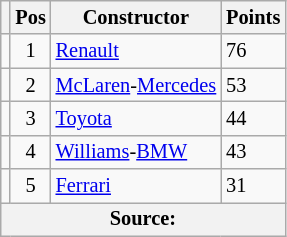<table class="wikitable" style="font-size: 85%;">
<tr>
<th></th>
<th>Pos</th>
<th>Constructor</th>
<th>Points</th>
</tr>
<tr>
<td></td>
<td align="center">1</td>
<td> <a href='#'>Renault</a></td>
<td>76</td>
</tr>
<tr>
<td></td>
<td align="center">2</td>
<td> <a href='#'>McLaren</a>-<a href='#'>Mercedes</a></td>
<td>53</td>
</tr>
<tr>
<td></td>
<td align="center">3</td>
<td> <a href='#'>Toyota</a></td>
<td>44</td>
</tr>
<tr>
<td></td>
<td align="center">4</td>
<td> <a href='#'>Williams</a>-<a href='#'>BMW</a></td>
<td>43</td>
</tr>
<tr>
<td></td>
<td align="center">5</td>
<td> <a href='#'>Ferrari</a></td>
<td>31</td>
</tr>
<tr>
<th colspan=4>Source: </th>
</tr>
</table>
